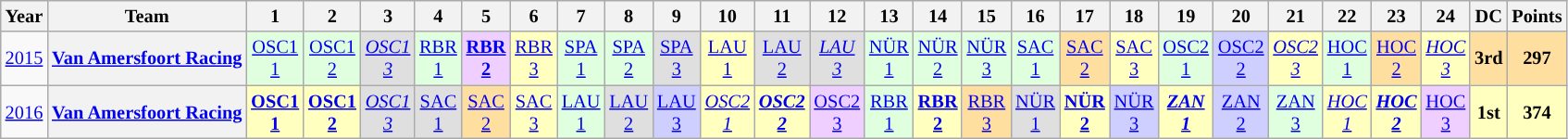<table class="wikitable" style="text-align:center; font-size:85%">
<tr>
<th>Year</th>
<th>Team</th>
<th>1</th>
<th>2</th>
<th>3</th>
<th>4</th>
<th>5</th>
<th>6</th>
<th>7</th>
<th>8</th>
<th>9</th>
<th>10</th>
<th>11</th>
<th>12</th>
<th>13</th>
<th>14</th>
<th>15</th>
<th>16</th>
<th>17</th>
<th>18</th>
<th>19</th>
<th>20</th>
<th>21</th>
<th>22</th>
<th>23</th>
<th>24</th>
<th>DC</th>
<th>Points</th>
</tr>
<tr>
<td><a href='#'>2015</a></td>
<th nowrap><a href='#'>Van Amersfoort Racing</a></th>
<td style="background:#DFFFDF"><a href='#'>OSC1<br>1</a><br></td>
<td style="background:#DFFFDF"><a href='#'>OSC1<br>2</a><br></td>
<td style="background:#DFDFDF"><em><a href='#'>OSC1<br>3</a></em><br></td>
<td style="background:#DFFFDF"><a href='#'>RBR<br>1</a><br></td>
<td style="background:#EFCFFF"><strong><a href='#'>RBR<br>2</a></strong><br></td>
<td style="background:#FFFFBF"><a href='#'>RBR<br>3</a><br></td>
<td style="background:#DFFFDF"><a href='#'>SPA<br>1</a><br></td>
<td style="background:#DFFFDF"><a href='#'>SPA<br>2</a><br></td>
<td style="background:#DFDFDF"><a href='#'>SPA<br>3</a><br></td>
<td style="background:#FFFFBF"><a href='#'>LAU<br>1</a><br></td>
<td style="background:#DFDFDF"><a href='#'>LAU<br>2</a><br></td>
<td style="background:#DFDFDF"><em><a href='#'>LAU<br>3</a></em><br></td>
<td style="background:#DFFFDF"><a href='#'>NÜR<br>1</a><br></td>
<td style="background:#DFFFDF"><a href='#'>NÜR<br>2</a><br></td>
<td style="background:#DFFFDF"><a href='#'>NÜR<br>3</a><br></td>
<td style="background:#DFFFDF"><a href='#'>SAC<br>1</a><br></td>
<td style="background:#FFDF9F"><a href='#'>SAC<br>2</a><br></td>
<td style="background:#FFFFBF"><a href='#'>SAC<br>3</a><br></td>
<td style="background:#DFFFDF"><a href='#'>OSC2<br>1</a><br></td>
<td style="background:#CFCFFF"><a href='#'>OSC2<br>2</a><br></td>
<td style="background:#FFFFBF"><em><a href='#'>OSC2<br>3</a></em><br></td>
<td style="background:#DFFFDF"><a href='#'>HOC<br>1</a><br></td>
<td style="background:#FFDF9F"><a href='#'>HOC<br>2</a><br></td>
<td style="background:#FFFFBF"><em><a href='#'>HOC<br>3</a></em><br></td>
<th style="background:#FFDF9F">3rd</th>
<th style="background:#FFDF9F">297</th>
</tr>
<tr>
<td><a href='#'>2016</a></td>
<th nowrap><a href='#'>Van Amersfoort Racing</a></th>
<td style="background:#FFFFBF"><strong><a href='#'>OSC1<br>1</a></strong><br></td>
<td style="background:#FFFFBF"><strong><a href='#'>OSC1<br>2</a></strong><br></td>
<td style="background:#DFDFDF"><em><a href='#'>OSC1<br>3</a></em><br></td>
<td style="background:#DFDFDF"><a href='#'>SAC<br>1</a><br></td>
<td style="background:#FFDF9F"><a href='#'>SAC<br>2</a><br></td>
<td style="background:#FFFFBF"><a href='#'>SAC<br>3</a><br></td>
<td style="background:#DFFFDF"><a href='#'>LAU<br>1</a><br></td>
<td style="background:#DFDFDF"><a href='#'>LAU<br>2</a><br></td>
<td style="background:#CFCFFF"><a href='#'>LAU<br>3</a><br></td>
<td style="background:#FFFFBF"><em><a href='#'>OSC2<br>1</a></em><br></td>
<td style="background:#FFFFBF"><strong><em><a href='#'>OSC2<br>2</a></em></strong><br></td>
<td style="background:#EFCFFF"><a href='#'>OSC2<br>3</a><br></td>
<td style="background:#DFFFDF"><a href='#'>RBR<br>1</a><br></td>
<td style="background:#FFFFBF"><strong><a href='#'>RBR<br>2</a></strong><br></td>
<td style="background:#FFDF9F"><a href='#'>RBR<br>3</a><br></td>
<td style="background:#DFDFDF"><a href='#'>NÜR<br>1</a><br></td>
<td style="background:#FFFFBF"><strong><a href='#'>NÜR<br>2</a></strong><br></td>
<td style="background:#CFCFFF"><a href='#'>NÜR<br>3</a><br></td>
<td style="background:#FFFFBF"><strong><em><a href='#'>ZAN<br>1</a></em></strong><br></td>
<td style="background:#CFCFFF"><a href='#'>ZAN<br>2</a><br></td>
<td style="background:#DFFFDF"><a href='#'>ZAN<br>3</a><br></td>
<td style="background:#FFFFBF"><em><a href='#'>HOC<br>1</a></em><br></td>
<td style="background:#FFFFBF"><strong><em><a href='#'>HOC<br>2</a></em></strong><br></td>
<td style="background:#EFCFFF"><a href='#'>HOC<br>3</a><br></td>
<th style="background:#FFFFBF">1st</th>
<th style="background:#FFFFBF">374</th>
</tr>
</table>
